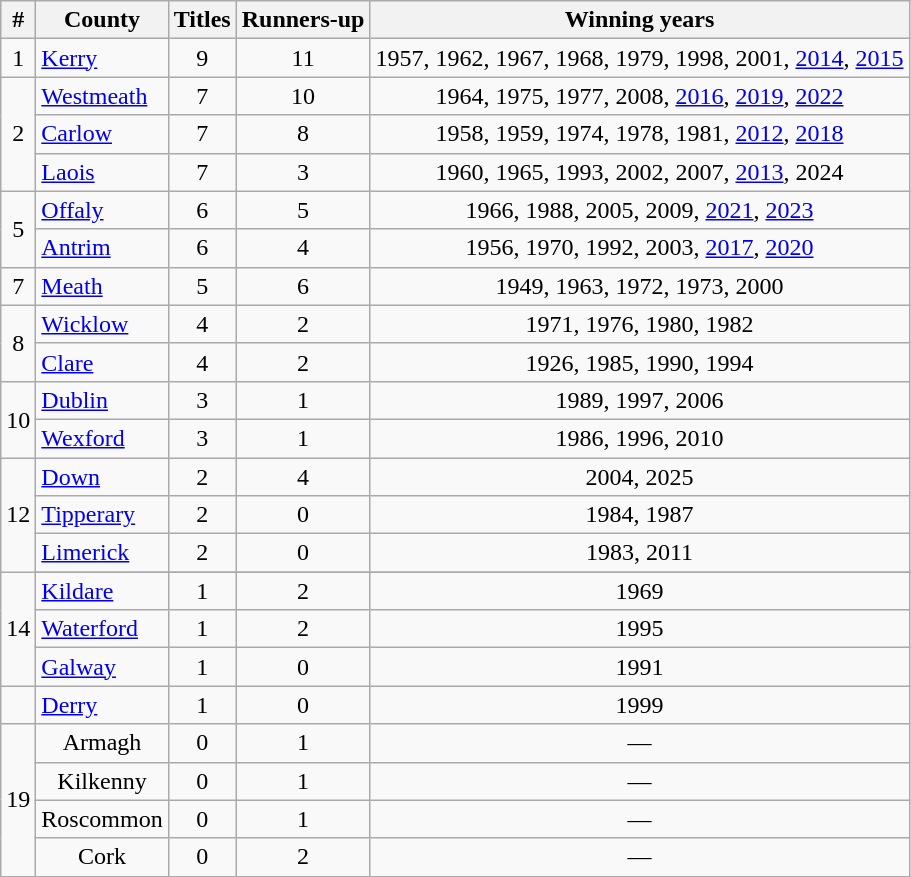<table class="wikitable sortable"  style="text-align:center">
<tr>
<th>#</th>
<th>County</th>
<th>Titles</th>
<th>Runners-up</th>
<th>Winning years</th>
</tr>
<tr>
<td>1</td>
<td style="text-align:left"> <a href='#'>Kerry</a></td>
<td>9</td>
<td>11</td>
<td>1957, 1962, 1967, 1968, 1979, 1998, 2001, <a href='#'>2014</a>, <a href='#'>2015</a></td>
</tr>
<tr>
<td rowspan="3">2</td>
<td style="text-align:left"> <a href='#'>Westmeath</a></td>
<td>7</td>
<td>10</td>
<td>1964, 1975, 1977, 2008, <a href='#'>2016</a>, <a href='#'>2019</a>, <a href='#'>2022</a></td>
</tr>
<tr>
<td style="text-align:left"> <a href='#'>Carlow</a></td>
<td>7</td>
<td>8</td>
<td>1958, 1959, 1974, 1978, 1981, <a href='#'>2012</a>, <a href='#'>2018</a></td>
</tr>
<tr>
<td style="text-align:left"> <a href='#'>Laois</a></td>
<td>7</td>
<td>3</td>
<td>1960, 1965, 1993, 2002, 2007, <a href='#'>2013</a>, 2024</td>
</tr>
<tr>
<td rowspan="2">5</td>
<td style="text-align:left"> <a href='#'>Offaly</a></td>
<td>6</td>
<td>5</td>
<td>1966, 1988, 2005, 2009, <a href='#'>2021</a>, <a href='#'>2023</a></td>
</tr>
<tr>
<td style="text-align:left"> <a href='#'>Antrim</a></td>
<td>6</td>
<td>4</td>
<td>1956, 1970, 1992, 2003, <a href='#'>2017</a>, <a href='#'>2020</a></td>
</tr>
<tr>
<td>7</td>
<td style="text-align:left"> <a href='#'>Meath</a></td>
<td>5</td>
<td>6</td>
<td>1949, 1963, 1972, 1973, 2000</td>
</tr>
<tr>
<td rowspan="2">8</td>
<td style="text-align:left"> <a href='#'>Wicklow</a></td>
<td>4</td>
<td>2</td>
<td>1971, 1976, 1980, 1982</td>
</tr>
<tr>
<td style="text-align:left"> <a href='#'>Clare</a></td>
<td>4</td>
<td>2</td>
<td>1926, 1985, 1990, 1994</td>
</tr>
<tr>
<td rowspan="2">10</td>
<td style="text-align:left"> <a href='#'>Dublin</a></td>
<td>3</td>
<td>1</td>
<td>1989, 1997, 2006</td>
</tr>
<tr>
<td style="text-align:left"> <a href='#'>Wexford</a></td>
<td>3</td>
<td>1</td>
<td>1986, 1996, 2010</td>
</tr>
<tr>
<td rowspan="3">12</td>
<td style="text-align:left"> <a href='#'>Down</a></td>
<td>2</td>
<td>4</td>
<td>2004, 2025</td>
</tr>
<tr>
<td style="text-align:left"> <a href='#'>Tipperary</a></td>
<td>2</td>
<td>0</td>
<td>1984, 1987</td>
</tr>
<tr>
<td style="text-align:left"> <a href='#'>Limerick</a></td>
<td>2</td>
<td>0</td>
<td>1983, 2011</td>
</tr>
<tr>
<td rowspan="4">14</td>
</tr>
<tr>
<td style="text-align:left"> <a href='#'>Kildare</a></td>
<td>1</td>
<td>2</td>
<td>1969</td>
</tr>
<tr>
<td style="text-align:left"> <a href='#'>Waterford</a></td>
<td>1</td>
<td>2</td>
<td>1995</td>
</tr>
<tr>
<td style="text-align:left"> <a href='#'>Galway</a></td>
<td>1</td>
<td>0</td>
<td>1991</td>
</tr>
<tr>
<td></td>
<td style="text-align:left"> <a href='#'>Derry</a></td>
<td>1</td>
<td>0</td>
<td>1999</td>
</tr>
<tr>
<td rowspan="4">19</td>
<td>Armagh</td>
<td>0</td>
<td>1</td>
<td>—</td>
</tr>
<tr>
<td>Kilkenny</td>
<td>0</td>
<td>1</td>
<td>—</td>
</tr>
<tr>
<td>Roscommon</td>
<td>0</td>
<td>1</td>
<td>—</td>
</tr>
<tr>
<td>Cork</td>
<td>0</td>
<td>2</td>
<td>—</td>
</tr>
</table>
